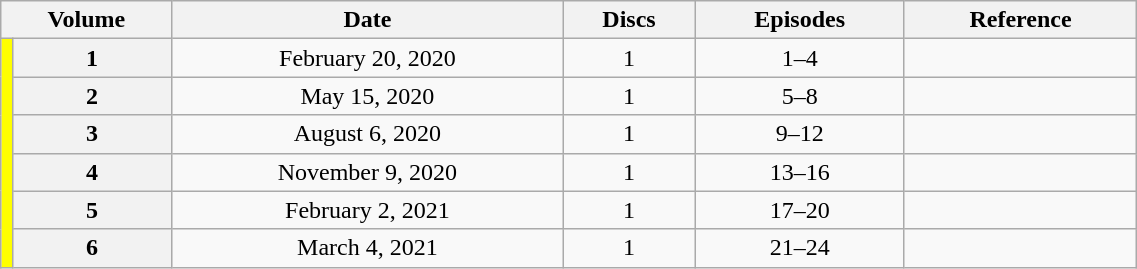<table class="wikitable" style="text-align: center; width: 60%;">
<tr>
<th colspan="2" scope="col" 175px;>Volume</th>
<th scope="col" 125px;>Date</th>
<th scope="col">Discs</th>
<th scope="col">Episodes</th>
<th scope="col">Reference</th>
</tr>
<tr>
<td rowspan="6" width="1%" style="background: #FFFF00;"></td>
<th scope="row">1</th>
<td>February 20, 2020</td>
<td>1</td>
<td>1–4</td>
<td></td>
</tr>
<tr>
<th scope="row">2</th>
<td>May 15, 2020</td>
<td>1</td>
<td>5–8</td>
<td></td>
</tr>
<tr>
<th scope="row">3</th>
<td>August 6, 2020</td>
<td>1</td>
<td>9–12</td>
<td></td>
</tr>
<tr>
<th scope="row">4</th>
<td>November 9, 2020</td>
<td>1</td>
<td>13–16</td>
<td></td>
</tr>
<tr>
<th scope="row">5</th>
<td>February 2, 2021</td>
<td>1</td>
<td>17–20</td>
<td></td>
</tr>
<tr>
<th scope="row">6</th>
<td>March 4, 2021</td>
<td>1</td>
<td>21–24</td>
<td></td>
</tr>
</table>
